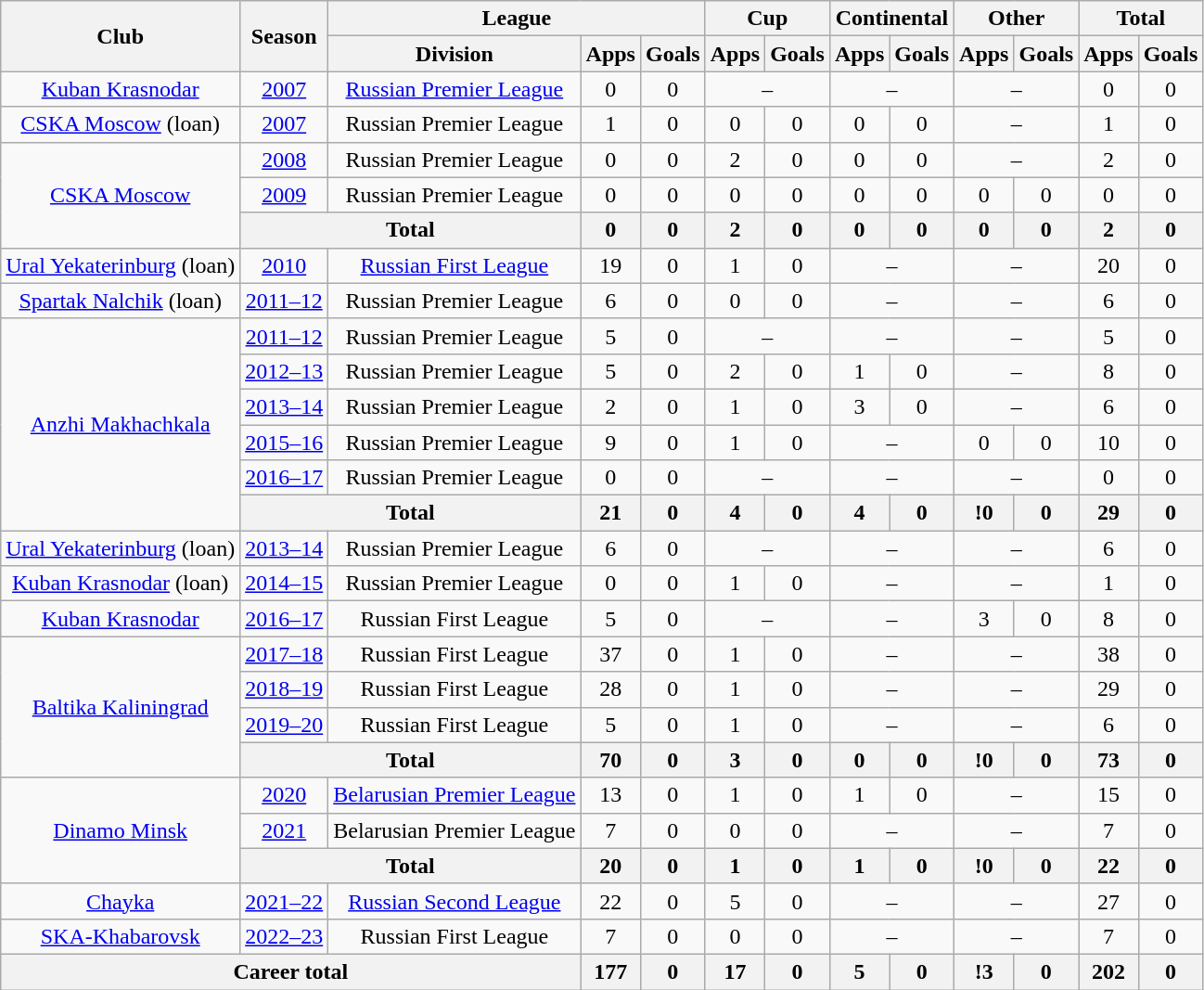<table class="wikitable" style="text-align: center;">
<tr>
<th rowspan=2>Club</th>
<th rowspan=2>Season</th>
<th colspan=3>League</th>
<th colspan=2>Cup</th>
<th colspan=2>Continental</th>
<th colspan=2>Other</th>
<th colspan=2>Total</th>
</tr>
<tr>
<th>Division</th>
<th>Apps</th>
<th>Goals</th>
<th>Apps</th>
<th>Goals</th>
<th>Apps</th>
<th>Goals</th>
<th>Apps</th>
<th>Goals</th>
<th>Apps</th>
<th>Goals</th>
</tr>
<tr>
<td><a href='#'>Kuban Krasnodar</a></td>
<td><a href='#'>2007</a></td>
<td><a href='#'>Russian Premier League</a></td>
<td>0</td>
<td>0</td>
<td colspan=2>–</td>
<td colspan=2>–</td>
<td colspan=2>–</td>
<td>0</td>
<td>0</td>
</tr>
<tr>
<td><a href='#'>CSKA Moscow</a> (loan)</td>
<td><a href='#'>2007</a></td>
<td>Russian Premier League</td>
<td>1</td>
<td>0</td>
<td>0</td>
<td>0</td>
<td>0</td>
<td>0</td>
<td colspan=2>–</td>
<td>1</td>
<td>0</td>
</tr>
<tr>
<td rowspan="3"><a href='#'>CSKA Moscow</a></td>
<td><a href='#'>2008</a></td>
<td>Russian Premier League</td>
<td>0</td>
<td>0</td>
<td>2</td>
<td>0</td>
<td>0</td>
<td>0</td>
<td colspan=2>–</td>
<td>2</td>
<td>0</td>
</tr>
<tr>
<td><a href='#'>2009</a></td>
<td>Russian Premier League</td>
<td>0</td>
<td>0</td>
<td>0</td>
<td>0</td>
<td>0</td>
<td>0</td>
<td>0</td>
<td>0</td>
<td>0</td>
<td>0</td>
</tr>
<tr>
<th colspan=2>Total</th>
<th>0</th>
<th>0</th>
<th>2</th>
<th>0</th>
<th>0</th>
<th>0</th>
<th>0</th>
<th>0</th>
<th>2</th>
<th>0</th>
</tr>
<tr>
<td><a href='#'>Ural Yekaterinburg</a> (loan)</td>
<td><a href='#'>2010</a></td>
<td><a href='#'>Russian First League</a></td>
<td>19</td>
<td>0</td>
<td>1</td>
<td>0</td>
<td colspan=2>–</td>
<td colspan=2>–</td>
<td>20</td>
<td>0</td>
</tr>
<tr>
<td><a href='#'>Spartak Nalchik</a> (loan)</td>
<td><a href='#'>2011–12</a></td>
<td>Russian Premier League</td>
<td>6</td>
<td>0</td>
<td>0</td>
<td>0</td>
<td colspan=2>–</td>
<td colspan=2>–</td>
<td>6</td>
<td>0</td>
</tr>
<tr>
<td rowspan="6"><a href='#'>Anzhi Makhachkala</a></td>
<td><a href='#'>2011–12</a></td>
<td>Russian Premier League</td>
<td>5</td>
<td>0</td>
<td colspan=2>–</td>
<td colspan=2>–</td>
<td colspan=2>–</td>
<td>5</td>
<td>0</td>
</tr>
<tr>
<td><a href='#'>2012–13</a></td>
<td>Russian Premier League</td>
<td>5</td>
<td>0</td>
<td>2</td>
<td>0</td>
<td>1</td>
<td>0</td>
<td colspan=2>–</td>
<td>8</td>
<td>0</td>
</tr>
<tr>
<td><a href='#'>2013–14</a></td>
<td>Russian Premier League</td>
<td>2</td>
<td>0</td>
<td>1</td>
<td>0</td>
<td>3</td>
<td>0</td>
<td colspan=2>–</td>
<td>6</td>
<td>0</td>
</tr>
<tr>
<td><a href='#'>2015–16</a></td>
<td>Russian Premier League</td>
<td>9</td>
<td>0</td>
<td>1</td>
<td>0</td>
<td colspan=2>–</td>
<td>0</td>
<td>0</td>
<td>10</td>
<td>0</td>
</tr>
<tr>
<td><a href='#'>2016–17</a></td>
<td>Russian Premier League</td>
<td>0</td>
<td>0</td>
<td colspan=2>–</td>
<td colspan=2>–</td>
<td colspan=2>–</td>
<td>0</td>
<td>0</td>
</tr>
<tr>
<th colspan=2>Total</th>
<th>21</th>
<th>0</th>
<th>4</th>
<th>0</th>
<th>4</th>
<th>0</th>
<th>!0</th>
<th>0</th>
<th>29</th>
<th>0</th>
</tr>
<tr>
<td><a href='#'>Ural Yekaterinburg</a> (loan)</td>
<td><a href='#'>2013–14</a></td>
<td>Russian Premier League</td>
<td>6</td>
<td>0</td>
<td colspan=2>–</td>
<td colspan=2>–</td>
<td colspan=2>–</td>
<td>6</td>
<td>0</td>
</tr>
<tr>
<td><a href='#'>Kuban Krasnodar</a> (loan)</td>
<td><a href='#'>2014–15</a></td>
<td>Russian Premier League</td>
<td>0</td>
<td>0</td>
<td>1</td>
<td>0</td>
<td colspan=2>–</td>
<td colspan=2>–</td>
<td>1</td>
<td>0</td>
</tr>
<tr>
<td><a href='#'>Kuban Krasnodar</a></td>
<td><a href='#'>2016–17</a></td>
<td>Russian First League</td>
<td>5</td>
<td>0</td>
<td colspan=2>–</td>
<td colspan=2>–</td>
<td>3</td>
<td>0</td>
<td>8</td>
<td>0</td>
</tr>
<tr>
<td rowspan="4"><a href='#'>Baltika Kaliningrad</a></td>
<td><a href='#'>2017–18</a></td>
<td>Russian First League</td>
<td>37</td>
<td>0</td>
<td>1</td>
<td>0</td>
<td colspan=2>–</td>
<td colspan=2>–</td>
<td>38</td>
<td>0</td>
</tr>
<tr>
<td><a href='#'>2018–19</a></td>
<td>Russian First League</td>
<td>28</td>
<td>0</td>
<td>1</td>
<td>0</td>
<td colspan=2>–</td>
<td colspan=2>–</td>
<td>29</td>
<td>0</td>
</tr>
<tr>
<td><a href='#'>2019–20</a></td>
<td>Russian First League</td>
<td>5</td>
<td>0</td>
<td>1</td>
<td>0</td>
<td colspan=2>–</td>
<td colspan=2>–</td>
<td>6</td>
<td>0</td>
</tr>
<tr>
<th colspan=2>Total</th>
<th>70</th>
<th>0</th>
<th>3</th>
<th>0</th>
<th>0</th>
<th>0</th>
<th>!0</th>
<th>0</th>
<th>73</th>
<th>0</th>
</tr>
<tr>
<td rowspan="3"><a href='#'>Dinamo Minsk</a></td>
<td><a href='#'>2020</a></td>
<td><a href='#'>Belarusian Premier League</a></td>
<td>13</td>
<td>0</td>
<td>1</td>
<td>0</td>
<td>1</td>
<td>0</td>
<td colspan=2>–</td>
<td>15</td>
<td>0</td>
</tr>
<tr>
<td><a href='#'>2021</a></td>
<td>Belarusian Premier League</td>
<td>7</td>
<td>0</td>
<td>0</td>
<td>0</td>
<td colspan=2>–</td>
<td colspan=2>–</td>
<td>7</td>
<td>0</td>
</tr>
<tr>
<th colspan=2>Total</th>
<th>20</th>
<th>0</th>
<th>1</th>
<th>0</th>
<th>1</th>
<th>0</th>
<th>!0</th>
<th>0</th>
<th>22</th>
<th>0</th>
</tr>
<tr>
<td><a href='#'>Chayka</a></td>
<td><a href='#'>2021–22</a></td>
<td><a href='#'>Russian Second League</a></td>
<td>22</td>
<td>0</td>
<td>5</td>
<td>0</td>
<td colspan=2>–</td>
<td colspan=2>–</td>
<td>27</td>
<td>0</td>
</tr>
<tr>
<td><a href='#'>SKA-Khabarovsk</a></td>
<td><a href='#'>2022–23</a></td>
<td>Russian First League</td>
<td>7</td>
<td>0</td>
<td>0</td>
<td>0</td>
<td colspan=2>–</td>
<td colspan=2>–</td>
<td>7</td>
<td>0</td>
</tr>
<tr>
<th colspan=3>Career total</th>
<th>177</th>
<th>0</th>
<th>17</th>
<th>0</th>
<th>5</th>
<th>0</th>
<th>!3</th>
<th>0</th>
<th>202</th>
<th>0</th>
</tr>
</table>
